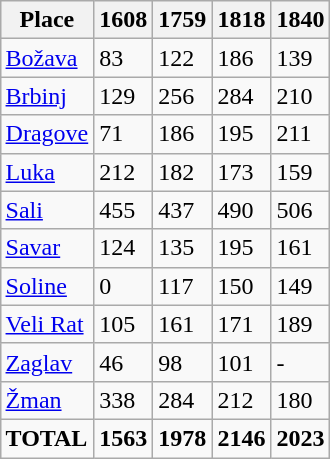<table class="wikitable" style="margin: 1em auto 1em auto">
<tr>
<th>Place</th>
<th>1608</th>
<th>1759</th>
<th>1818</th>
<th>1840</th>
</tr>
<tr>
<td><a href='#'>Božava</a></td>
<td>83</td>
<td>122</td>
<td>186</td>
<td>139</td>
</tr>
<tr>
<td><a href='#'>Brbinj</a></td>
<td>129</td>
<td>256</td>
<td>284</td>
<td>210</td>
</tr>
<tr>
<td><a href='#'>Dragove</a></td>
<td>71</td>
<td>186</td>
<td>195</td>
<td>211</td>
</tr>
<tr>
<td><a href='#'>Luka</a></td>
<td>212</td>
<td>182</td>
<td>173</td>
<td>159</td>
</tr>
<tr>
<td><a href='#'>Sali</a></td>
<td>455</td>
<td>437</td>
<td>490</td>
<td>506</td>
</tr>
<tr>
<td><a href='#'>Savar</a></td>
<td>124</td>
<td>135</td>
<td>195</td>
<td>161</td>
</tr>
<tr>
<td><a href='#'>Soline</a></td>
<td>0</td>
<td>117</td>
<td>150</td>
<td>149</td>
</tr>
<tr>
<td><a href='#'>Veli Rat</a></td>
<td>105</td>
<td>161</td>
<td>171</td>
<td>189</td>
</tr>
<tr>
<td><a href='#'>Zaglav</a></td>
<td>46</td>
<td>98</td>
<td>101</td>
<td>-</td>
</tr>
<tr>
<td><a href='#'>Žman</a></td>
<td>338</td>
<td>284</td>
<td>212</td>
<td>180</td>
</tr>
<tr>
<td><strong>TOTAL</strong></td>
<td><strong>1563</strong></td>
<td><strong>1978</strong></td>
<td><strong>2146</strong></td>
<td><strong>2023</strong></td>
</tr>
</table>
